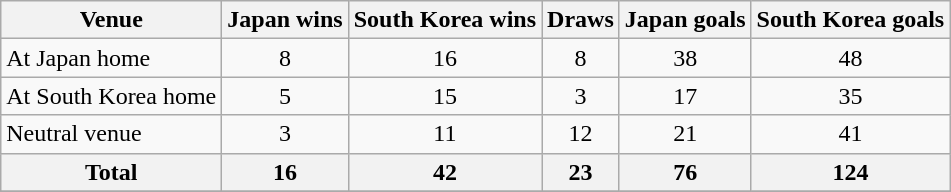<table class="wikitable" style="text-align:center;">
<tr>
<th>Venue</th>
<th>Japan wins</th>
<th>South Korea wins</th>
<th>Draws</th>
<th>Japan goals</th>
<th>South Korea goals</th>
</tr>
<tr>
<td align="left">At Japan home</td>
<td>8</td>
<td>16</td>
<td>8</td>
<td>38</td>
<td>48</td>
</tr>
<tr>
<td align="left">At South Korea home</td>
<td>5</td>
<td>15</td>
<td>3</td>
<td>17</td>
<td>35</td>
</tr>
<tr>
<td align="left">Neutral venue</td>
<td>3</td>
<td>11</td>
<td>12</td>
<td>21</td>
<td>41</td>
</tr>
<tr>
<th>Total</th>
<th>16</th>
<th>42</th>
<th>23</th>
<th>76</th>
<th>124</th>
</tr>
<tr>
</tr>
</table>
